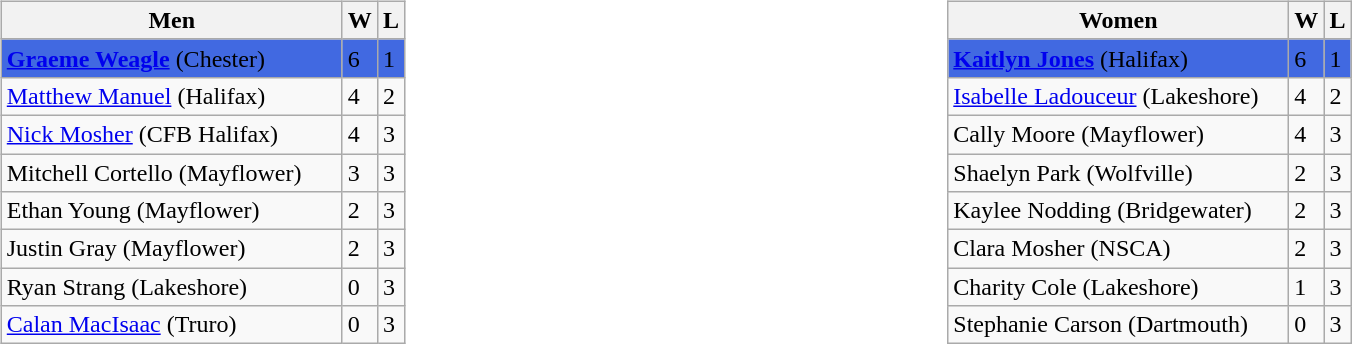<table>
<tr>
<td valign=top width=20%><br><table class=wikitable>
<tr>
<th width=220>Men</th>
<th>W</th>
<th>L</th>
</tr>
<tr bgcolor=#4169E1>
<td><strong><a href='#'>Graeme Weagle</a></strong> (Chester)</td>
<td>6</td>
<td>1</td>
</tr>
<tr>
<td><a href='#'>Matthew Manuel</a> (Halifax)</td>
<td>4</td>
<td>2</td>
</tr>
<tr>
<td><a href='#'>Nick Mosher</a> (CFB Halifax)</td>
<td>4</td>
<td>3</td>
</tr>
<tr>
<td>Mitchell Cortello (Mayflower)</td>
<td>3</td>
<td>3</td>
</tr>
<tr>
<td>Ethan Young (Mayflower)</td>
<td>2</td>
<td>3</td>
</tr>
<tr>
<td>Justin Gray (Mayflower)</td>
<td>2</td>
<td>3</td>
</tr>
<tr>
<td>Ryan Strang (Lakeshore)</td>
<td>0</td>
<td>3</td>
</tr>
<tr>
<td><a href='#'>Calan MacIsaac</a> (Truro)</td>
<td>0</td>
<td>3</td>
</tr>
</table>
</td>
<td valign=top width=20%><br><table class=wikitable>
<tr>
<th width=220>Women</th>
<th>W</th>
<th>L</th>
</tr>
<tr bgcolor=#4169E1>
<td><strong><a href='#'>Kaitlyn Jones</a></strong> (Halifax)</td>
<td>6</td>
<td>1</td>
</tr>
<tr>
<td><a href='#'>Isabelle Ladouceur</a> (Lakeshore)</td>
<td>4</td>
<td>2</td>
</tr>
<tr>
<td>Cally Moore (Mayflower)</td>
<td>4</td>
<td>3</td>
</tr>
<tr>
<td>Shaelyn Park (Wolfville)</td>
<td>2</td>
<td>3</td>
</tr>
<tr>
<td>Kaylee Nodding (Bridgewater)</td>
<td>2</td>
<td>3</td>
</tr>
<tr>
<td>Clara Mosher (NSCA)</td>
<td>2</td>
<td>3</td>
</tr>
<tr>
<td>Charity Cole (Lakeshore)</td>
<td>1</td>
<td>3</td>
</tr>
<tr>
<td>Stephanie Carson (Dartmouth)</td>
<td>0</td>
<td>3</td>
</tr>
</table>
</td>
</tr>
</table>
